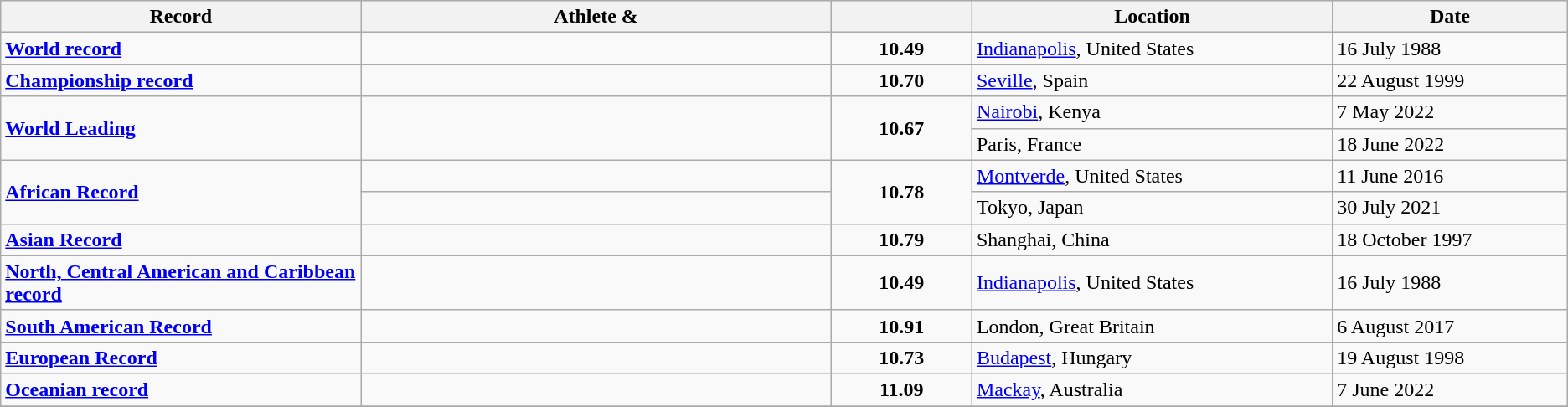<table class="wikitable">
<tr>
<th width=23% align=center>Record</th>
<th width=30% align=center>Athlete & </th>
<th width=9% align=center></th>
<th width=23% align=center>Location</th>
<th width=15% align=center>Date</th>
</tr>
<tr>
<td><strong><a href='#'>World record</a></strong></td>
<td></td>
<td align=center><strong>10.49</strong></td>
<td><a href='#'>Indianapolis</a>, United States</td>
<td>16 July 1988</td>
</tr>
<tr>
<td><strong><a href='#'>Championship record</a></strong></td>
<td></td>
<td align=center><strong>10.70</strong></td>
<td><a href='#'>Seville</a>, Spain</td>
<td>22 August 1999</td>
</tr>
<tr>
<td rowspan=2><strong><a href='#'>World Leading</a></strong></td>
<td rowspan=2></td>
<td rowspan=2 align=center><strong>10.67</strong></td>
<td><a href='#'>Nairobi</a>, Kenya</td>
<td>7 May 2022</td>
</tr>
<tr>
<td>Paris, France</td>
<td>18 June 2022</td>
</tr>
<tr>
<td rowspan=2><strong><a href='#'>African Record</a></strong></td>
<td></td>
<td rowspan=2 align=center><strong>10.78</strong></td>
<td><a href='#'>Montverde</a>, United States</td>
<td>11 June 2016</td>
</tr>
<tr>
<td></td>
<td>Tokyo, Japan</td>
<td>30 July 2021</td>
</tr>
<tr>
<td><strong><a href='#'>Asian Record</a></strong></td>
<td></td>
<td align=center><strong>10.79</strong></td>
<td>Shanghai, China</td>
<td>18 October 1997</td>
</tr>
<tr>
<td><strong><a href='#'>North, Central American and Caribbean record</a></strong></td>
<td></td>
<td align=center><strong>10.49</strong></td>
<td><a href='#'>Indianapolis</a>, United States</td>
<td>16 July 1988</td>
</tr>
<tr>
<td><strong><a href='#'>South American Record</a></strong></td>
<td></td>
<td align=center><strong>10.91</strong></td>
<td>London, Great Britain</td>
<td>6 August 2017</td>
</tr>
<tr>
<td><strong><a href='#'>European Record</a></strong></td>
<td></td>
<td align=center><strong>10.73</strong></td>
<td><a href='#'>Budapest</a>, Hungary</td>
<td>19 August 1998</td>
</tr>
<tr>
<td><strong><a href='#'>Oceanian record</a></strong></td>
<td></td>
<td align=center><strong>11.09</strong></td>
<td><a href='#'>Mackay</a>, Australia</td>
<td>7 June 2022</td>
</tr>
<tr>
</tr>
</table>
